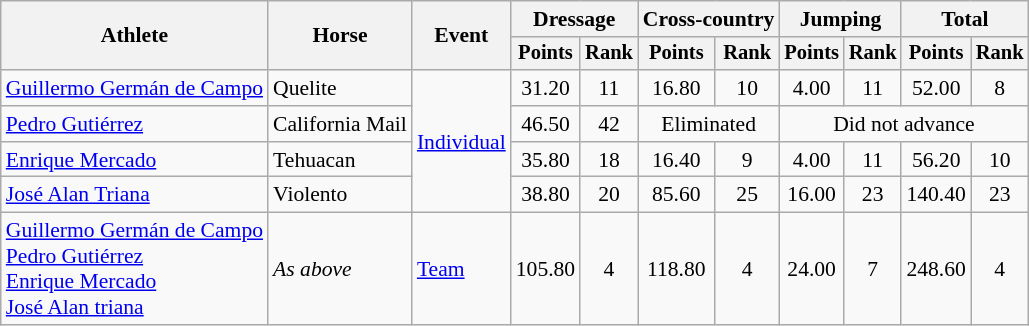<table class=wikitable style=font-size:90%;text-align:center>
<tr>
<th rowspan=2>Athlete</th>
<th rowspan=2>Horse</th>
<th rowspan=2>Event</th>
<th colspan=2>Dressage</th>
<th colspan=2>Cross-country</th>
<th colspan=2>Jumping</th>
<th colspan=2>Total</th>
</tr>
<tr style=font-size:95%>
<th>Points</th>
<th>Rank</th>
<th>Points</th>
<th>Rank</th>
<th>Points</th>
<th>Rank</th>
<th>Points</th>
<th>Rank</th>
</tr>
<tr>
<td align=left><a href='#'>Guillermo Germán de Campo</a></td>
<td align=left>Quelite</td>
<td align=left rowspan=4><a href='#'>Individual</a></td>
<td>31.20</td>
<td>11</td>
<td>16.80</td>
<td>10</td>
<td>4.00</td>
<td>11</td>
<td>52.00</td>
<td>8</td>
</tr>
<tr>
<td align=left><a href='#'>Pedro Gutiérrez</a></td>
<td align=left>California Mail</td>
<td>46.50</td>
<td>42</td>
<td colspan=2>Eliminated</td>
<td colspan=4>Did not advance</td>
</tr>
<tr>
<td align=left><a href='#'>Enrique Mercado</a></td>
<td align=left>Tehuacan</td>
<td>35.80</td>
<td>18</td>
<td>16.40</td>
<td>9</td>
<td>4.00</td>
<td>11</td>
<td>56.20</td>
<td>10</td>
</tr>
<tr>
<td align=left><a href='#'>José Alan Triana</a></td>
<td align=left>Violento</td>
<td>38.80</td>
<td>20</td>
<td>85.60</td>
<td>25</td>
<td>16.00</td>
<td>23</td>
<td>140.40</td>
<td>23</td>
</tr>
<tr>
<td align=left><a href='#'>Guillermo Germán de Campo</a><br><a href='#'>Pedro Gutiérrez</a><br><a href='#'>Enrique Mercado</a><br><a href='#'>José Alan triana</a></td>
<td align=left><em>As above</em></td>
<td align=left><a href='#'>Team</a></td>
<td>105.80</td>
<td>4</td>
<td>118.80</td>
<td>4</td>
<td>24.00</td>
<td>7</td>
<td>248.60</td>
<td>4</td>
</tr>
</table>
